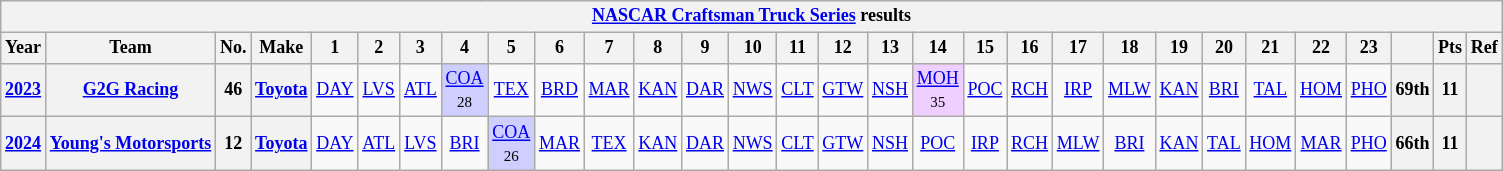<table class="wikitable" style="text-align:center; font-size:75%">
<tr>
<th colspan=30><a href='#'>NASCAR Craftsman Truck Series</a> results</th>
</tr>
<tr>
<th>Year</th>
<th>Team</th>
<th>No.</th>
<th>Make</th>
<th>1</th>
<th>2</th>
<th>3</th>
<th>4</th>
<th>5</th>
<th>6</th>
<th>7</th>
<th>8</th>
<th>9</th>
<th>10</th>
<th>11</th>
<th>12</th>
<th>13</th>
<th>14</th>
<th>15</th>
<th>16</th>
<th>17</th>
<th>18</th>
<th>19</th>
<th>20</th>
<th>21</th>
<th>22</th>
<th>23</th>
<th></th>
<th>Pts</th>
<th>Ref</th>
</tr>
<tr>
<th><a href='#'>2023</a></th>
<th><a href='#'>G2G Racing</a></th>
<th>46</th>
<th><a href='#'>Toyota</a></th>
<td><a href='#'>DAY</a></td>
<td><a href='#'>LVS</a></td>
<td><a href='#'>ATL</a></td>
<td style="background:#CFCFFF;"><a href='#'>COA</a><br><small>28</small></td>
<td><a href='#'>TEX</a></td>
<td><a href='#'>BRD</a></td>
<td><a href='#'>MAR</a></td>
<td><a href='#'>KAN</a></td>
<td><a href='#'>DAR</a></td>
<td><a href='#'>NWS</a></td>
<td><a href='#'>CLT</a></td>
<td><a href='#'>GTW</a></td>
<td><a href='#'>NSH</a></td>
<td style="background:#EFCFFF;"><a href='#'>MOH</a><br><small>35</small></td>
<td><a href='#'>POC</a></td>
<td><a href='#'>RCH</a></td>
<td><a href='#'>IRP</a></td>
<td><a href='#'>MLW</a></td>
<td><a href='#'>KAN</a></td>
<td><a href='#'>BRI</a></td>
<td><a href='#'>TAL</a></td>
<td><a href='#'>HOM</a></td>
<td><a href='#'>PHO</a></td>
<th>69th</th>
<th>11</th>
<th></th>
</tr>
<tr>
<th><a href='#'>2024</a></th>
<th><a href='#'>Young's Motorsports</a></th>
<th>12</th>
<th><a href='#'>Toyota</a></th>
<td><a href='#'>DAY</a></td>
<td><a href='#'>ATL</a></td>
<td><a href='#'>LVS</a></td>
<td><a href='#'>BRI</a></td>
<td style="background:#CFCFFF;"><a href='#'>COA</a><br><small>26</small></td>
<td><a href='#'>MAR</a></td>
<td><a href='#'>TEX</a></td>
<td><a href='#'>KAN</a></td>
<td><a href='#'>DAR</a></td>
<td><a href='#'>NWS</a></td>
<td><a href='#'>CLT</a></td>
<td><a href='#'>GTW</a></td>
<td><a href='#'>NSH</a></td>
<td><a href='#'>POC</a></td>
<td><a href='#'>IRP</a></td>
<td><a href='#'>RCH</a></td>
<td><a href='#'>MLW</a></td>
<td><a href='#'>BRI</a></td>
<td><a href='#'>KAN</a></td>
<td><a href='#'>TAL</a></td>
<td><a href='#'>HOM</a></td>
<td><a href='#'>MAR</a></td>
<td><a href='#'>PHO</a></td>
<th>66th</th>
<th>11</th>
<th></th>
</tr>
</table>
